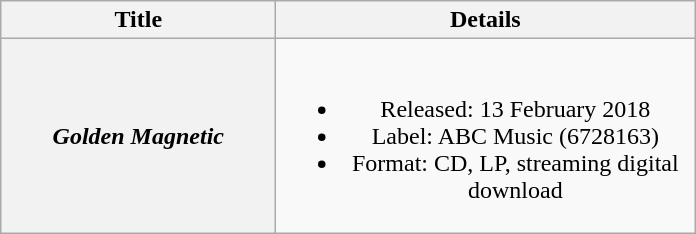<table class="wikitable plainrowheaders" style="text-align:center;" border="1">
<tr>
<th scope="col" style="width:11em;">Title</th>
<th scope="col" style="width:17em;">Details</th>
</tr>
<tr>
<th scope="row"><em>Golden Magnetic</em></th>
<td><br><ul><li>Released: 13 February 2018</li><li>Label: ABC Music (6728163)</li><li>Format: CD, LP, streaming digital download</li></ul></td>
</tr>
</table>
